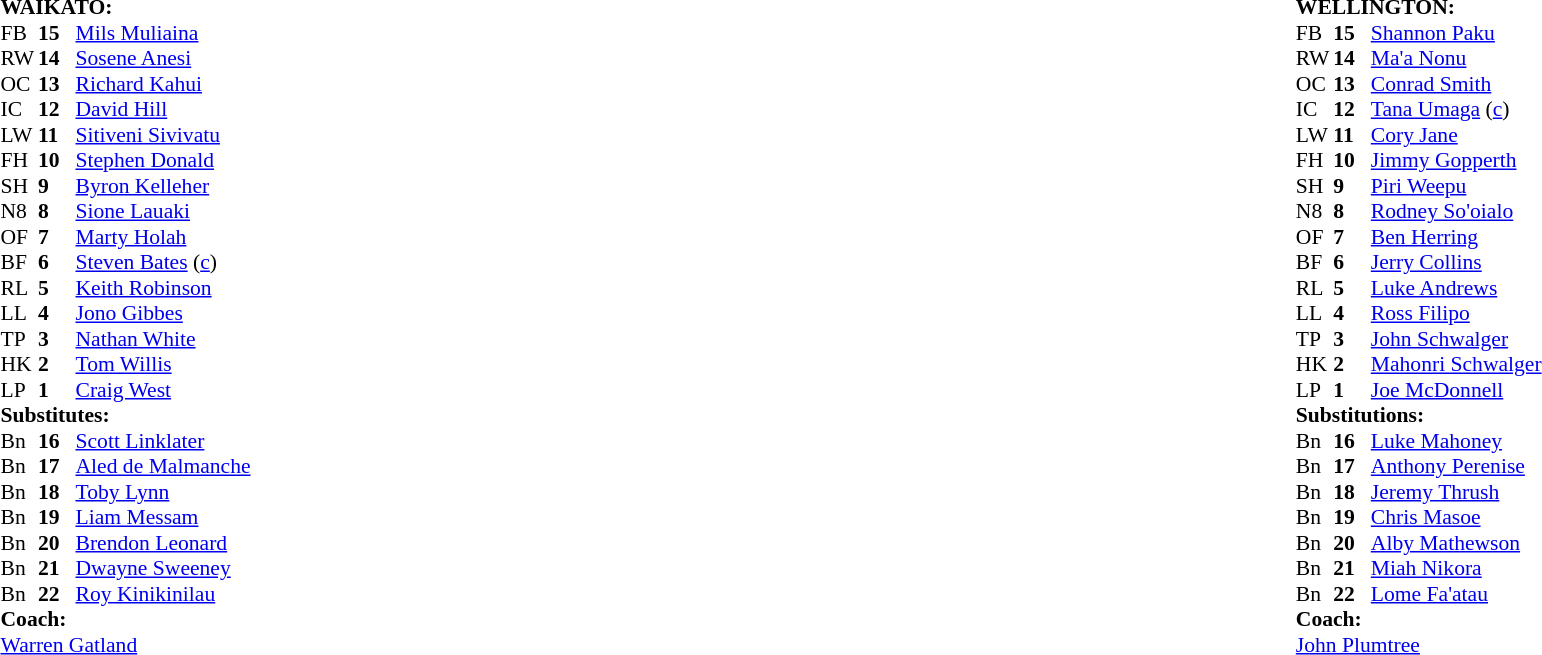<table width="100%">
<tr>
<td valign="top" width="50%"><br><table style="font-size: 90%" cellspacing="0" cellpadding="0">
<tr>
<td colspan="4"><strong>WAIKATO:</strong></td>
</tr>
<tr>
<th width="25"></th>
<th width="25"></th>
</tr>
<tr>
<td>FB</td>
<td><strong>15</strong></td>
<td><a href='#'>Mils Muliaina</a></td>
</tr>
<tr>
<td>RW</td>
<td><strong>14</strong></td>
<td><a href='#'>Sosene Anesi</a></td>
</tr>
<tr>
<td>OC</td>
<td><strong>13</strong></td>
<td><a href='#'>Richard Kahui</a></td>
</tr>
<tr>
<td>IC</td>
<td><strong>12</strong></td>
<td><a href='#'>David Hill</a></td>
</tr>
<tr>
<td>LW</td>
<td><strong>11</strong></td>
<td><a href='#'>Sitiveni Sivivatu</a></td>
</tr>
<tr>
<td>FH</td>
<td><strong>10</strong></td>
<td><a href='#'>Stephen Donald</a></td>
</tr>
<tr>
<td>SH</td>
<td><strong>9</strong></td>
<td><a href='#'>Byron Kelleher</a></td>
</tr>
<tr>
<td>N8</td>
<td><strong>8</strong></td>
<td><a href='#'>Sione Lauaki</a></td>
</tr>
<tr>
<td>OF</td>
<td><strong>7</strong></td>
<td><a href='#'>Marty Holah</a></td>
</tr>
<tr>
<td>BF</td>
<td><strong>6</strong></td>
<td><a href='#'>Steven Bates</a> (<a href='#'>c</a>)</td>
</tr>
<tr>
<td>RL</td>
<td><strong>5</strong></td>
<td><a href='#'>Keith Robinson</a></td>
</tr>
<tr>
<td>LL</td>
<td><strong>4</strong></td>
<td><a href='#'>Jono Gibbes</a></td>
</tr>
<tr>
<td>TP</td>
<td><strong>3</strong></td>
<td><a href='#'>Nathan White</a></td>
</tr>
<tr>
<td>HK</td>
<td><strong>2</strong></td>
<td><a href='#'>Tom Willis</a></td>
</tr>
<tr>
<td>LP</td>
<td><strong>1</strong></td>
<td><a href='#'>Craig West</a></td>
</tr>
<tr>
<td colspan=3><strong>Substitutes:</strong></td>
</tr>
<tr>
<td>Bn</td>
<td><strong>16</strong></td>
<td><a href='#'>Scott Linklater</a></td>
</tr>
<tr>
<td>Bn</td>
<td><strong>17</strong></td>
<td><a href='#'>Aled de Malmanche</a></td>
</tr>
<tr>
<td>Bn</td>
<td><strong>18</strong></td>
<td><a href='#'>Toby Lynn</a></td>
</tr>
<tr>
<td>Bn</td>
<td><strong>19</strong></td>
<td><a href='#'>Liam Messam</a></td>
</tr>
<tr>
<td>Bn</td>
<td><strong>20</strong></td>
<td><a href='#'>Brendon Leonard</a></td>
</tr>
<tr>
<td>Bn</td>
<td><strong>21</strong></td>
<td><a href='#'>Dwayne Sweeney</a></td>
</tr>
<tr>
<td>Bn</td>
<td><strong>22</strong></td>
<td><a href='#'>Roy Kinikinilau</a></td>
</tr>
<tr>
<td colspan="3"><strong>Coach:</strong></td>
</tr>
<tr>
<td colspan="4"> <a href='#'>Warren Gatland</a></td>
</tr>
</table>
</td>
<td></td>
<td style="vertical-align:top; width:50%;"><br><table style="font-size: 90%" cellspacing="0" cellpadding="0"  align="center">
<tr>
<td colspan="4"><strong>WELLINGTON:</strong></td>
</tr>
<tr>
<th width="25"></th>
<th width="25"></th>
</tr>
<tr>
<td>FB</td>
<td><strong>15</strong></td>
<td><a href='#'>Shannon Paku</a></td>
</tr>
<tr>
<td>RW</td>
<td><strong>14</strong></td>
<td><a href='#'>Ma'a Nonu</a></td>
</tr>
<tr>
<td>OC</td>
<td><strong>13</strong></td>
<td><a href='#'>Conrad Smith</a></td>
</tr>
<tr>
<td>IC</td>
<td><strong>12</strong></td>
<td><a href='#'>Tana Umaga</a> (<a href='#'>c</a>)</td>
</tr>
<tr>
<td>LW</td>
<td><strong>11</strong></td>
<td><a href='#'>Cory Jane</a></td>
</tr>
<tr>
<td>FH</td>
<td><strong>10</strong></td>
<td><a href='#'>Jimmy Gopperth</a></td>
</tr>
<tr>
<td>SH</td>
<td><strong>9</strong></td>
<td><a href='#'>Piri Weepu</a></td>
</tr>
<tr>
<td>N8</td>
<td><strong>8</strong></td>
<td><a href='#'>Rodney So'oialo</a></td>
</tr>
<tr>
<td>OF</td>
<td><strong>7</strong></td>
<td><a href='#'>Ben Herring</a></td>
</tr>
<tr>
<td>BF</td>
<td><strong>6</strong></td>
<td><a href='#'>Jerry Collins</a></td>
</tr>
<tr>
<td>RL</td>
<td><strong>5</strong></td>
<td><a href='#'>Luke Andrews</a></td>
</tr>
<tr>
<td>LL</td>
<td><strong>4</strong></td>
<td><a href='#'>Ross Filipo</a></td>
</tr>
<tr>
<td>TP</td>
<td><strong>3</strong></td>
<td><a href='#'>John Schwalger</a></td>
</tr>
<tr>
<td>HK</td>
<td><strong>2</strong></td>
<td><a href='#'>Mahonri Schwalger</a></td>
</tr>
<tr>
<td>LP</td>
<td><strong>1</strong></td>
<td><a href='#'>Joe McDonnell</a></td>
</tr>
<tr>
<td colspan=3><strong>Substitutions:</strong></td>
</tr>
<tr>
<td>Bn</td>
<td><strong>16</strong></td>
<td><a href='#'>Luke Mahoney</a></td>
</tr>
<tr>
<td>Bn</td>
<td><strong>17</strong></td>
<td><a href='#'>Anthony Perenise</a></td>
</tr>
<tr>
<td>Bn</td>
<td><strong>18</strong></td>
<td><a href='#'>Jeremy Thrush</a></td>
</tr>
<tr>
<td>Bn</td>
<td><strong>19</strong></td>
<td><a href='#'>Chris Masoe</a></td>
</tr>
<tr>
<td>Bn</td>
<td><strong>20</strong></td>
<td><a href='#'>Alby Mathewson</a></td>
</tr>
<tr>
<td>Bn</td>
<td><strong>21</strong></td>
<td><a href='#'>Miah Nikora</a></td>
</tr>
<tr>
<td>Bn</td>
<td><strong>22</strong></td>
<td><a href='#'>Lome Fa'atau</a></td>
</tr>
<tr>
<td colspan="3"><strong>Coach:</strong></td>
</tr>
<tr>
<td colspan="4"> <a href='#'>John Plumtree</a></td>
</tr>
</table>
</td>
</tr>
</table>
